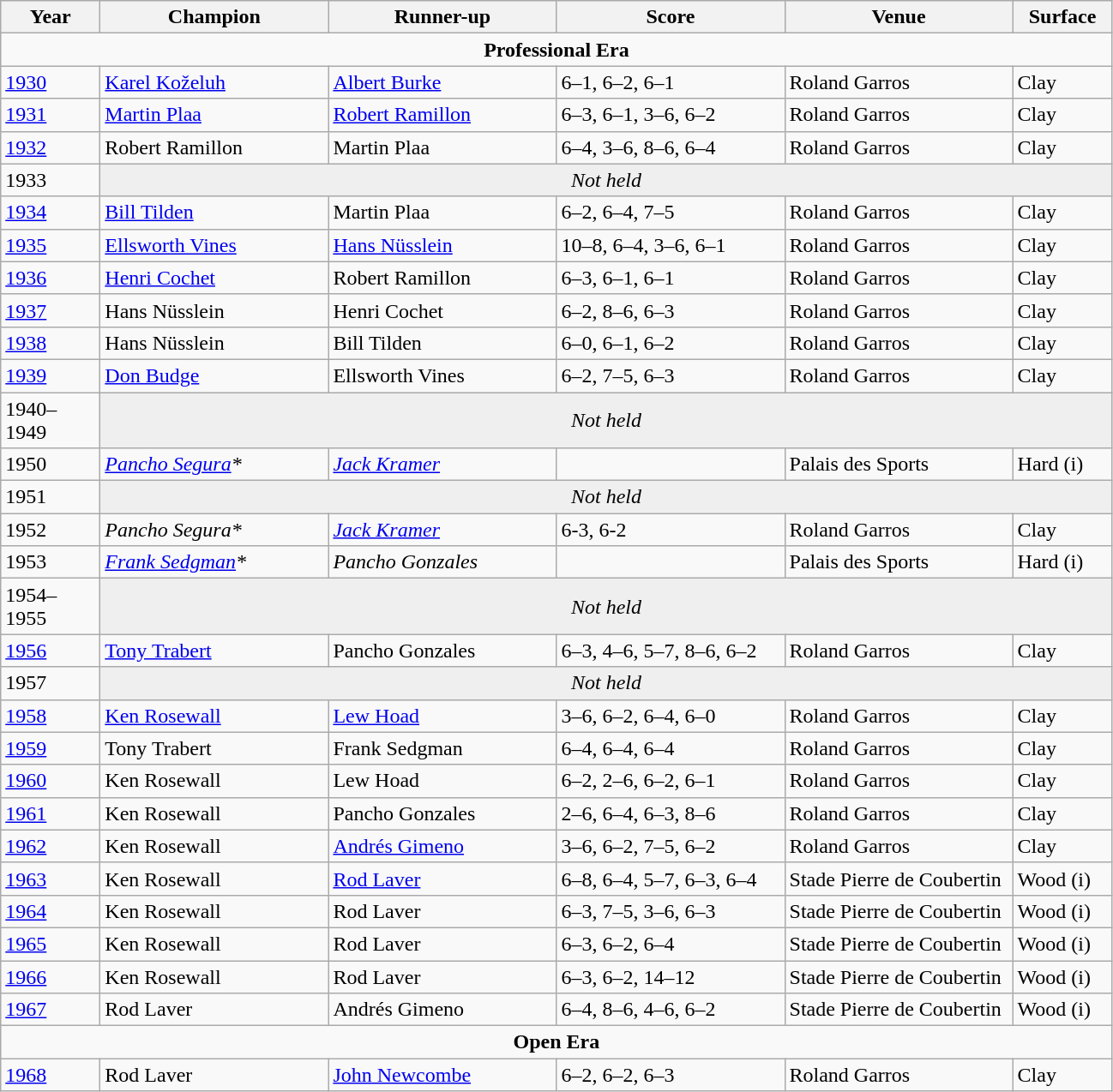<table class="wikitable">
<tr>
<th style="width:70px">Year</th>
<th style="width:170px">Champion</th>
<th style="width:170px">Runner-up</th>
<th style="width:170px" class="unsortable">Score</th>
<th style="width:170px">Venue</th>
<th style="width:70px">Surface</th>
</tr>
<tr>
<td colspan=6 align="center"><strong>Professional Era</strong></td>
</tr>
<tr>
<td><a href='#'>1930</a></td>
<td> <a href='#'>Karel Koželuh</a></td>
<td> <a href='#'>Albert Burke</a></td>
<td>6–1, 6–2, 6–1 </td>
<td>Roland Garros</td>
<td>Clay</td>
</tr>
<tr>
<td><a href='#'>1931</a></td>
<td> <a href='#'>Martin Plaa</a></td>
<td> <a href='#'>Robert Ramillon</a></td>
<td>6–3, 6–1, 3–6, 6–2 </td>
<td>Roland Garros</td>
<td>Clay</td>
</tr>
<tr>
<td><a href='#'>1932</a></td>
<td> Robert Ramillon</td>
<td> Martin Plaa</td>
<td>6–4, 3–6, 8–6, 6–4 </td>
<td>Roland Garros</td>
<td>Clay</td>
</tr>
<tr>
<td>1933</td>
<td colspan=5 align=center style="background:#efefef"><em>Not held</em></td>
</tr>
<tr>
<td><a href='#'>1934</a></td>
<td> <a href='#'>Bill Tilden</a></td>
<td> Martin Plaa</td>
<td>6–2, 6–4, 7–5 </td>
<td>Roland Garros</td>
<td>Clay</td>
</tr>
<tr>
<td><a href='#'>1935</a></td>
<td> <a href='#'>Ellsworth Vines</a></td>
<td> <a href='#'>Hans Nüsslein</a></td>
<td>10–8, 6–4, 3–6, 6–1 </td>
<td>Roland Garros</td>
<td>Clay</td>
</tr>
<tr>
<td><a href='#'>1936</a></td>
<td> <a href='#'>Henri Cochet</a></td>
<td> Robert Ramillon</td>
<td>6–3, 6–1, 6–1 </td>
<td>Roland Garros</td>
<td>Clay</td>
</tr>
<tr>
<td><a href='#'>1937</a></td>
<td> Hans Nüsslein</td>
<td> Henri Cochet</td>
<td>6–2, 8–6, 6–3 </td>
<td>Roland Garros</td>
<td>Clay</td>
</tr>
<tr>
<td><a href='#'>1938</a></td>
<td> Hans Nüsslein</td>
<td> Bill Tilden</td>
<td>6–0, 6–1, 6–2 </td>
<td>Roland Garros</td>
<td>Clay</td>
</tr>
<tr>
<td><a href='#'>1939</a></td>
<td> <a href='#'>Don Budge</a></td>
<td> Ellsworth Vines</td>
<td>6–2, 7–5, 6–3 </td>
<td>Roland Garros</td>
<td>Clay</td>
</tr>
<tr>
<td>1940–1949</td>
<td colspan=5 align=center style="background:#efefef"><em>Not held</em></td>
</tr>
<tr>
<td>1950</td>
<td><em> <a href='#'>Pancho Segura</a>*</em></td>
<td><em> <a href='#'>Jack Kramer</a></em></td>
<td></td>
<td>Palais des Sports</td>
<td>Hard (i)</td>
</tr>
<tr>
<td>1951</td>
<td colspan=5 align=center style="background:#efefef"><em>Not held</em></td>
</tr>
<tr>
<td>1952</td>
<td><em> Pancho Segura*</em></td>
<td><em> <a href='#'>Jack Kramer</a></em></td>
<td>6-3, 6-2</td>
<td>Roland Garros</td>
<td>Clay</td>
</tr>
<tr>
<td>1953</td>
<td><em> <a href='#'>Frank Sedgman</a>*</em></td>
<td><em> Pancho Gonzales</em></td>
<td></td>
<td>Palais des Sports</td>
<td>Hard (i)</td>
</tr>
<tr>
<td>1954–1955</td>
<td colspan=5 align=center style="background:#efefef"><em>Not held</em></td>
</tr>
<tr>
<td><a href='#'>1956</a></td>
<td> <a href='#'>Tony Trabert</a></td>
<td> Pancho Gonzales</td>
<td>6–3, 4–6, 5–7, 8–6, 6–2 </td>
<td>Roland Garros</td>
<td>Clay</td>
</tr>
<tr>
<td>1957</td>
<td colspan=5 align=center style="background:#efefef"><em>Not held</em></td>
</tr>
<tr>
<td><a href='#'>1958</a></td>
<td> <a href='#'>Ken Rosewall</a></td>
<td> <a href='#'>Lew Hoad</a></td>
<td>3–6, 6–2, 6–4, 6–0 </td>
<td>Roland Garros</td>
<td>Clay</td>
</tr>
<tr>
<td><a href='#'>1959</a></td>
<td> Tony Trabert</td>
<td> Frank Sedgman</td>
<td>6–4, 6–4, 6–4 </td>
<td>Roland Garros</td>
<td>Clay</td>
</tr>
<tr>
<td><a href='#'>1960</a></td>
<td> Ken Rosewall</td>
<td> Lew Hoad</td>
<td>6–2, 2–6, 6–2, 6–1 </td>
<td>Roland Garros</td>
<td>Clay</td>
</tr>
<tr>
<td><a href='#'>1961</a></td>
<td> Ken Rosewall</td>
<td> Pancho Gonzales</td>
<td>2–6, 6–4, 6–3, 8–6 </td>
<td>Roland Garros</td>
<td>Clay</td>
</tr>
<tr>
<td><a href='#'>1962</a></td>
<td> Ken Rosewall</td>
<td> <a href='#'>Andrés Gimeno</a></td>
<td>3–6, 6–2, 7–5, 6–2 </td>
<td>Roland Garros</td>
<td>Clay</td>
</tr>
<tr>
<td><a href='#'>1963</a></td>
<td> Ken Rosewall</td>
<td> <a href='#'>Rod Laver</a></td>
<td>6–8, 6–4, 5–7, 6–3, 6–4 </td>
<td>Stade Pierre de Coubertin</td>
<td>Wood (i)</td>
</tr>
<tr>
<td><a href='#'>1964</a></td>
<td> Ken Rosewall</td>
<td> Rod Laver</td>
<td>6–3, 7–5, 3–6, 6–3 </td>
<td>Stade Pierre de Coubertin</td>
<td>Wood (i)</td>
</tr>
<tr>
<td><a href='#'>1965</a></td>
<td> Ken Rosewall</td>
<td> Rod Laver</td>
<td>6–3, 6–2, 6–4 </td>
<td>Stade Pierre de Coubertin</td>
<td>Wood (i)</td>
</tr>
<tr>
<td><a href='#'>1966</a></td>
<td> Ken Rosewall</td>
<td> Rod Laver</td>
<td>6–3, 6–2, 14–12 </td>
<td>Stade Pierre de Coubertin</td>
<td>Wood (i)</td>
</tr>
<tr>
<td><a href='#'>1967</a></td>
<td> Rod Laver</td>
<td> Andrés Gimeno</td>
<td>6–4, 8–6, 4–6, 6–2 </td>
<td>Stade Pierre de Coubertin</td>
<td>Wood (i)</td>
</tr>
<tr>
<td colspan=6 align="center"><strong>Open Era</strong></td>
</tr>
<tr>
<td><a href='#'>1968</a></td>
<td> Rod Laver</td>
<td> <a href='#'>John Newcombe</a></td>
<td>6–2, 6–2, 6–3</td>
<td>Roland Garros</td>
<td>Clay</td>
</tr>
</table>
